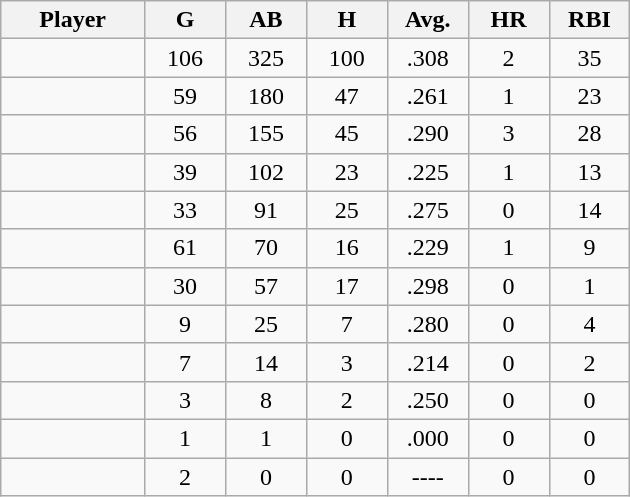<table class="wikitable sortable">
<tr>
<th bgcolor="#DDDDFF" width="16%">Player</th>
<th bgcolor="#DDDDFF" width="9%">G</th>
<th bgcolor="#DDDDFF" width="9%">AB</th>
<th bgcolor="#DDDDFF" width="9%">H</th>
<th bgcolor="#DDDDFF" width="9%">Avg.</th>
<th bgcolor="#DDDDFF" width="9%">HR</th>
<th bgcolor="#DDDDFF" width="9%">RBI</th>
</tr>
<tr align="center">
<td></td>
<td>106</td>
<td>325</td>
<td>100</td>
<td>.308</td>
<td>2</td>
<td>35</td>
</tr>
<tr align="center">
<td></td>
<td>59</td>
<td>180</td>
<td>47</td>
<td>.261</td>
<td>1</td>
<td>23</td>
</tr>
<tr align="center">
<td></td>
<td>56</td>
<td>155</td>
<td>45</td>
<td>.290</td>
<td>3</td>
<td>28</td>
</tr>
<tr align="center">
<td></td>
<td>39</td>
<td>102</td>
<td>23</td>
<td>.225</td>
<td>1</td>
<td>13</td>
</tr>
<tr align="center">
<td></td>
<td>33</td>
<td>91</td>
<td>25</td>
<td>.275</td>
<td>0</td>
<td>14</td>
</tr>
<tr align="center">
<td></td>
<td>61</td>
<td>70</td>
<td>16</td>
<td>.229</td>
<td>1</td>
<td>9</td>
</tr>
<tr align="center">
<td></td>
<td>30</td>
<td>57</td>
<td>17</td>
<td>.298</td>
<td>0</td>
<td>1</td>
</tr>
<tr align="center">
<td></td>
<td>9</td>
<td>25</td>
<td>7</td>
<td>.280</td>
<td>0</td>
<td>4</td>
</tr>
<tr align="center">
<td></td>
<td>7</td>
<td>14</td>
<td>3</td>
<td>.214</td>
<td>0</td>
<td>2</td>
</tr>
<tr align="center">
<td></td>
<td>3</td>
<td>8</td>
<td>2</td>
<td>.250</td>
<td>0</td>
<td>0</td>
</tr>
<tr align="center">
<td></td>
<td>1</td>
<td>1</td>
<td>0</td>
<td>.000</td>
<td>0</td>
<td>0</td>
</tr>
<tr align="center">
<td></td>
<td>2</td>
<td>0</td>
<td>0</td>
<td>----</td>
<td>0</td>
<td>0</td>
</tr>
</table>
